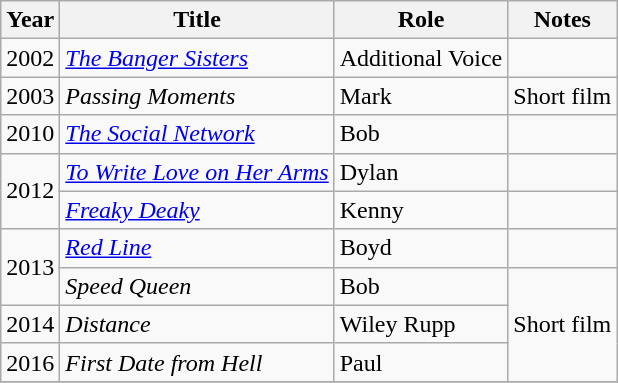<table class="wikitable">
<tr>
<th>Year</th>
<th>Title</th>
<th>Role</th>
<th>Notes</th>
</tr>
<tr>
<td>2002</td>
<td><em><a href='#'>The Banger Sisters</a></em></td>
<td>Additional Voice</td>
<td></td>
</tr>
<tr>
<td>2003</td>
<td><em>Passing Moments</em></td>
<td>Mark</td>
<td>Short film</td>
</tr>
<tr>
<td rowspan="1">2010</td>
<td><em><a href='#'>The Social Network</a></em></td>
<td>Bob</td>
<td></td>
</tr>
<tr>
<td rowspan="2">2012</td>
<td><em><a href='#'>To Write Love on Her Arms</a></em></td>
<td>Dylan</td>
<td></td>
</tr>
<tr>
<td><em><a href='#'>Freaky Deaky</a></em></td>
<td>Kenny</td>
<td></td>
</tr>
<tr>
<td rowspan="2">2013</td>
<td><em><a href='#'>Red Line</a></em></td>
<td>Boyd</td>
<td></td>
</tr>
<tr>
<td><em>Speed Queen</em></td>
<td>Bob</td>
<td rowspan="3">Short film</td>
</tr>
<tr>
<td>2014</td>
<td><em>Distance</em></td>
<td>Wiley Rupp</td>
</tr>
<tr>
<td>2016</td>
<td><em>First Date from Hell</em></td>
<td>Paul</td>
</tr>
<tr>
</tr>
</table>
